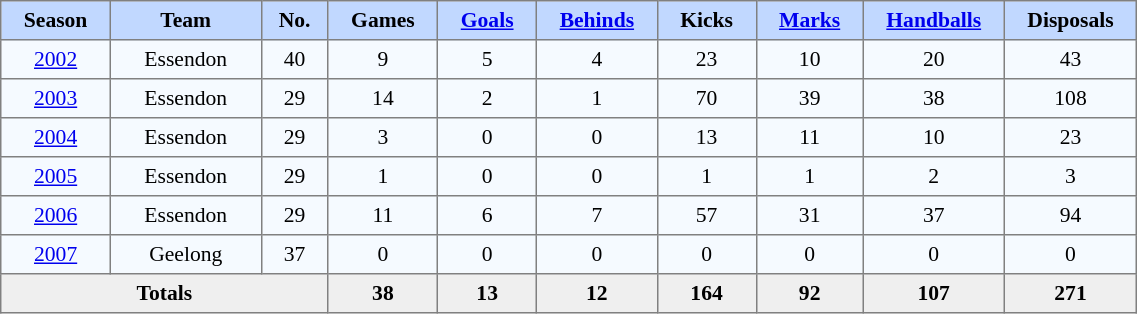<table border="1" cellpadding="4" cellspacing="0" style="text-align:center; font-size:90%; border-collapse:collapse;" width=60%>
<tr style="background:#C1D8FF;">
<th width=3%>Season</th>
<th width=5%>Team</th>
<th width=2%>No.</th>
<th width=3%>Games</th>
<th width=3%><a href='#'>Goals</a></th>
<th width=3%><a href='#'>Behinds</a></th>
<th width=3%>Kicks</th>
<th width=3%><a href='#'>Marks</a></th>
<th width=3%><a href='#'>Handballs</a></th>
<th width=3%>Disposals</th>
</tr>
<tr style="background:#F5FAFF;">
<td><a href='#'>2002</a></td>
<td>Essendon</td>
<td>40</td>
<td>9</td>
<td>5</td>
<td>4</td>
<td>23</td>
<td>10</td>
<td>20</td>
<td>43</td>
</tr>
<tr style="background:#F5FAFF;">
<td><a href='#'>2003</a></td>
<td>Essendon</td>
<td>29</td>
<td>14</td>
<td>2</td>
<td>1</td>
<td>70</td>
<td>39</td>
<td>38</td>
<td>108</td>
</tr>
<tr style="background:#F5FAFF;">
<td><a href='#'>2004</a></td>
<td>Essendon</td>
<td>29</td>
<td>3</td>
<td>0</td>
<td>0</td>
<td>13</td>
<td>11</td>
<td>10</td>
<td>23</td>
</tr>
<tr style="background:#F5FAFF;">
<td><a href='#'>2005</a></td>
<td>Essendon</td>
<td>29</td>
<td>1</td>
<td>0</td>
<td>0</td>
<td>1</td>
<td>1</td>
<td>2</td>
<td>3</td>
</tr>
<tr style="background:#F5FAFF;">
<td><a href='#'>2006</a></td>
<td>Essendon</td>
<td>29</td>
<td>11</td>
<td>6</td>
<td>7</td>
<td>57</td>
<td>31</td>
<td>37</td>
<td>94</td>
</tr>
<tr style="background:#F5FAFF;">
<td><a href='#'>2007</a></td>
<td>Geelong</td>
<td>37</td>
<td>0</td>
<td>0</td>
<td>0</td>
<td>0</td>
<td>0</td>
<td>0</td>
<td>0</td>
</tr>
<tr style="background:#EFEFEF;">
<th colspan=3>Totals</th>
<td><strong>38</strong></td>
<td><strong>13</strong></td>
<td><strong>12</strong></td>
<td><strong>164</strong></td>
<td><strong>92</strong></td>
<td><strong>107</strong></td>
<td><strong>271</strong></td>
</tr>
</table>
